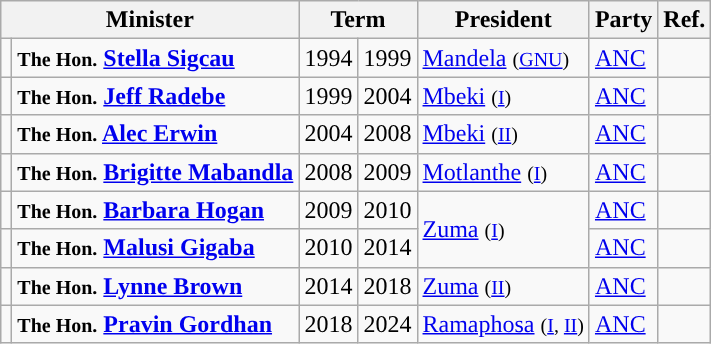<table class="wikitable">
<tr>
<th colspan=2>Minister</th>
<th colspan="2">Term</th>
<th>President</th>
<th>Party</th>
<th>Ref.</th>
</tr>
<tr>
<td style="background-color: "></td>
<td><strong><small>The Hon.</small> <a href='#'>Stella Sigcau</a></strong></td>
<td>1994</td>
<td>1999</td>
<td><a href='#'>Mandela</a> <small>(<a href='#'>GNU</a>)</small></td>
<td><a href='#'>ANC</a></td>
<td></td>
</tr>
<tr>
<td style="background-color: "></td>
<td><strong><small>The Hon.</small> <a href='#'>Jeff Radebe</a></strong></td>
<td>1999</td>
<td>2004</td>
<td><a href='#'>Mbeki</a> <small>(<a href='#'>I</a>)</small></td>
<td><a href='#'>ANC</a></td>
<td></td>
</tr>
<tr>
<td style="background-color: "></td>
<td><strong><small>The Hon.</small> <a href='#'>Alec Erwin</a></strong></td>
<td>2004</td>
<td>2008</td>
<td><a href='#'>Mbeki</a> <small>(<a href='#'>II</a>)</small></td>
<td><a href='#'>ANC</a></td>
<td></td>
</tr>
<tr>
<td style="background-color: "></td>
<td><strong><small>The Hon.</small> <a href='#'>Brigitte Mabandla</a></strong></td>
<td>2008</td>
<td>2009</td>
<td><a href='#'>Motlanthe</a> <small>(<a href='#'>I</a>)</small></td>
<td><a href='#'>ANC</a></td>
<td></td>
</tr>
<tr>
<td style="background-color: "></td>
<td><strong><small>The Hon.</small> <a href='#'>Barbara Hogan</a></strong></td>
<td>2009</td>
<td>2010</td>
<td rowspan="2"><a href='#'>Zuma</a> <small>(<a href='#'>I</a>)</small></td>
<td><a href='#'>ANC</a></td>
<td></td>
</tr>
<tr>
<td style="background-color: "></td>
<td><strong><small>The Hon.</small> <a href='#'>Malusi Gigaba</a></strong></td>
<td>2010</td>
<td>2014</td>
<td><a href='#'>ANC</a></td>
<td></td>
</tr>
<tr>
<td style="background-color: "></td>
<td><strong><small>The Hon.</small> <a href='#'>Lynne Brown</a></strong></td>
<td>2014</td>
<td>2018</td>
<td><a href='#'>Zuma</a> <small>(<a href='#'>II</a>)</small></td>
<td><a href='#'>ANC</a></td>
<td></td>
</tr>
<tr>
<td style="background-color: "></td>
<td><strong><small>The Hon.</small> <a href='#'>Pravin Gordhan</a></strong></td>
<td>2018</td>
<td>2024</td>
<td><a href='#'>Ramaphosa</a> <small>(<a href='#'>I</a>, <a href='#'>II</a>)</small></td>
<td><a href='#'>ANC</a></td>
<td></td>
</tr>
</table>
